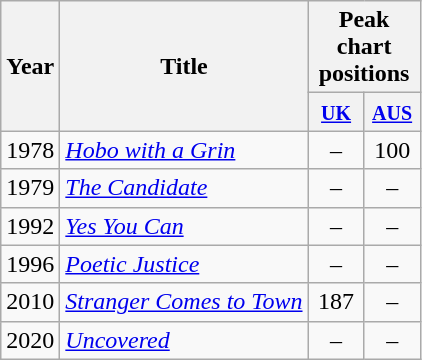<table class="wikitable">
<tr>
<th rowspan="2">Year</th>
<th rowspan="2">Title</th>
<th colspan="2">Peak chart positions</th>
</tr>
<tr>
<th style="width:30px;"><small><a href='#'>UK</a></small><br></th>
<th style="width:30px;"><small><a href='#'>AUS</a></small></th>
</tr>
<tr>
<td>1978</td>
<td><em><a href='#'>Hobo with a Grin</a></em></td>
<td style="text-align:center;">–</td>
<td style="text-align:center;">100</td>
</tr>
<tr>
<td>1979</td>
<td><em><a href='#'>The Candidate</a></em></td>
<td style="text-align:center;">–</td>
<td style="text-align:center;">–</td>
</tr>
<tr>
<td>1992</td>
<td><em><a href='#'>Yes You Can</a></em></td>
<td style="text-align:center;">–</td>
<td style="text-align:center;">–</td>
</tr>
<tr>
<td>1996</td>
<td><em><a href='#'>Poetic Justice</a></em></td>
<td style="text-align:center;">–</td>
<td style="text-align:center;">–</td>
</tr>
<tr>
<td>2010</td>
<td><em><a href='#'>Stranger Comes to Town</a></em></td>
<td style="text-align:center;">187</td>
<td style="text-align:center;">–</td>
</tr>
<tr>
<td>2020</td>
<td><em><a href='#'>Uncovered</a></em></td>
<td style="text-align:center;">–</td>
<td style="text-align:center;">–</td>
</tr>
</table>
